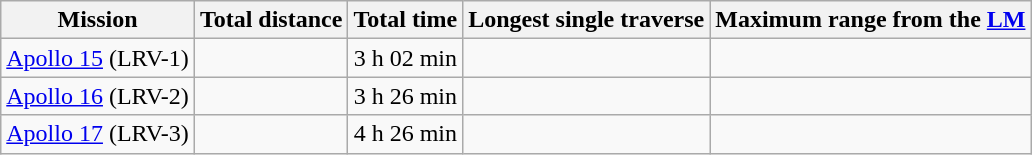<table class="wikitable" style="text-align: center;">
<tr>
<th>Mission</th>
<th>Total distance</th>
<th>Total time</th>
<th>Longest single traverse</th>
<th>Maximum range from the <a href='#'>LM</a></th>
</tr>
<tr>
<td><a href='#'>Apollo 15</a> (LRV-1)</td>
<td></td>
<td>3 h 02 min</td>
<td></td>
<td></td>
</tr>
<tr>
<td><a href='#'>Apollo 16</a> (LRV-2)</td>
<td></td>
<td>3 h 26 min</td>
<td></td>
<td></td>
</tr>
<tr>
<td><a href='#'>Apollo 17</a> (LRV-3)</td>
<td></td>
<td>4 h 26 min</td>
<td></td>
<td></td>
</tr>
</table>
